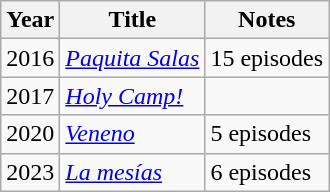<table class="wikitable">
<tr>
<th>Year</th>
<th>Title</th>
<th>Notes</th>
</tr>
<tr>
<td>2016</td>
<td><em><a href='#'>Paquita Salas</a></em></td>
<td>15 episodes</td>
</tr>
<tr>
<td>2017</td>
<td><em><a href='#'>Holy Camp!</a></em></td>
<td></td>
</tr>
<tr>
<td>2020</td>
<td><em><a href='#'>Veneno</a></em></td>
<td>5 episodes</td>
</tr>
<tr>
<td>2023</td>
<td><em><a href='#'>La mesías</a></em></td>
<td>6 episodes</td>
</tr>
</table>
